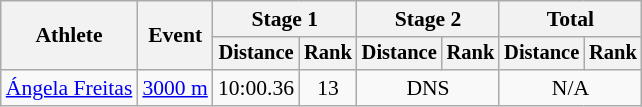<table class="wikitable" style="text-align:center;font-size:90%">
<tr>
<th rowspan=2>Athlete</th>
<th rowspan=2>Event</th>
<th colspan=2>Stage 1</th>
<th colspan=2>Stage 2</th>
<th colspan=2>Total</th>
</tr>
<tr style="font-size:95%">
<th>Distance</th>
<th>Rank</th>
<th>Distance</th>
<th>Rank</th>
<th>Distance</th>
<th>Rank</th>
</tr>
<tr>
<td align=left><a href='#'>Ángela Freitas</a></td>
<td align=left><a href='#'>3000 m</a></td>
<td>10:00.36</td>
<td>13</td>
<td Colspan=2>DNS</td>
<td Colspan=2>N/A</td>
</tr>
</table>
